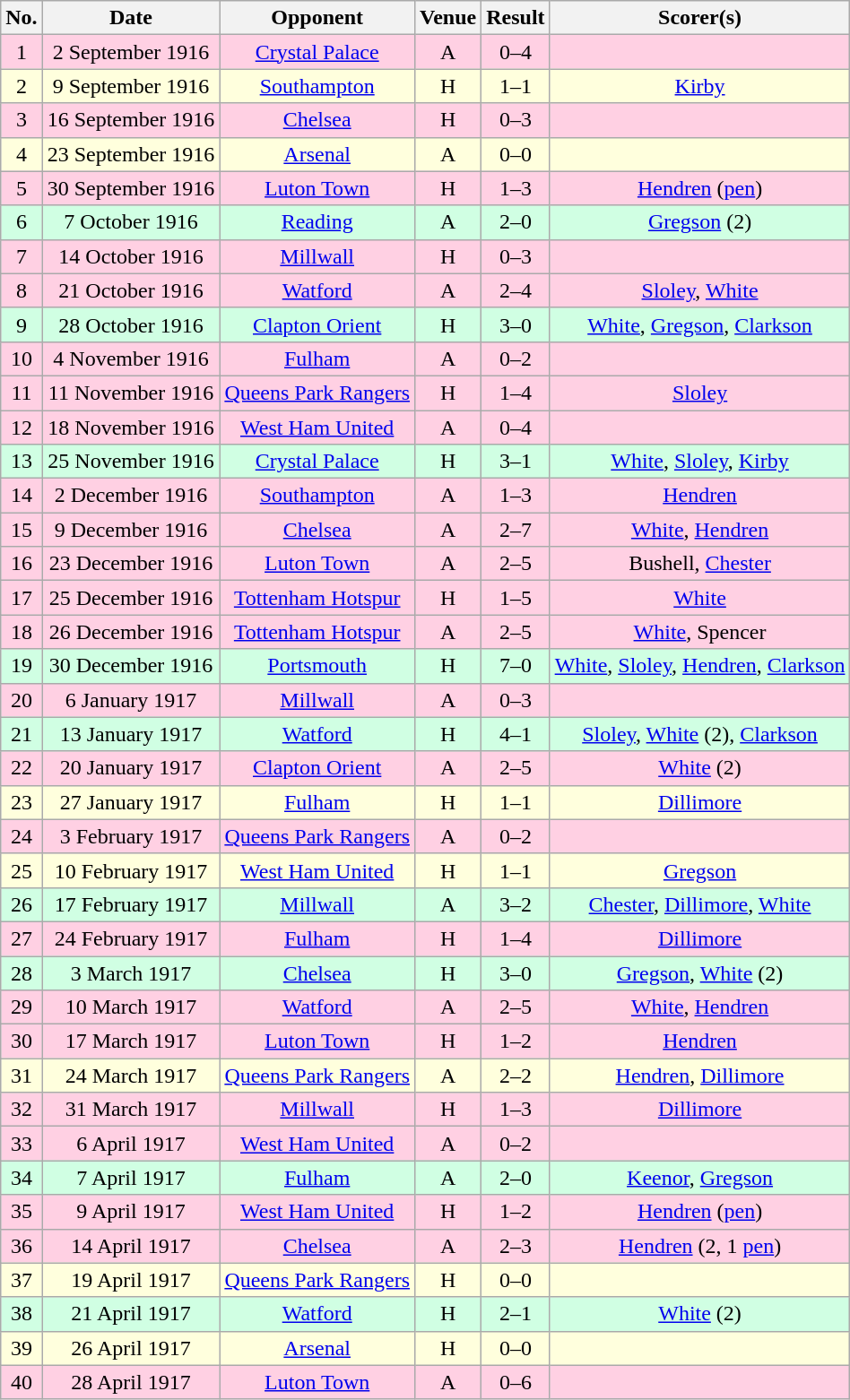<table class="wikitable sortable" style="text-align:center;">
<tr>
<th>No.</th>
<th>Date</th>
<th>Opponent</th>
<th>Venue</th>
<th>Result</th>
<th>Scorer(s)</th>
</tr>
<tr style="background:#ffd0e3;">
<td>1</td>
<td>2 September 1916</td>
<td><a href='#'>Crystal Palace</a></td>
<td>A</td>
<td>0–4</td>
<td></td>
</tr>
<tr style="background:#ffd;">
<td>2</td>
<td>9 September 1916</td>
<td><a href='#'>Southampton</a></td>
<td>H</td>
<td>1–1</td>
<td><a href='#'>Kirby</a></td>
</tr>
<tr style="background:#ffd0e3;">
<td>3</td>
<td>16 September 1916</td>
<td><a href='#'>Chelsea</a></td>
<td>H</td>
<td>0–3</td>
<td></td>
</tr>
<tr style="background:#ffd;">
<td>4</td>
<td>23 September 1916</td>
<td><a href='#'>Arsenal</a></td>
<td>A</td>
<td>0–0</td>
<td></td>
</tr>
<tr style="background:#ffd0e3;">
<td>5</td>
<td>30 September 1916</td>
<td><a href='#'>Luton Town</a></td>
<td>H</td>
<td>1–3</td>
<td><a href='#'>Hendren</a> (<a href='#'>pen</a>)</td>
</tr>
<tr style="background:#d0ffe3;">
<td>6</td>
<td>7 October 1916</td>
<td><a href='#'>Reading</a></td>
<td>A</td>
<td>2–0</td>
<td><a href='#'>Gregson</a> (2)</td>
</tr>
<tr style="background:#ffd0e3;">
<td>7</td>
<td>14 October 1916</td>
<td><a href='#'>Millwall</a></td>
<td>H</td>
<td>0–3</td>
<td></td>
</tr>
<tr style="background:#ffd0e3;">
<td>8</td>
<td>21 October 1916</td>
<td><a href='#'>Watford</a></td>
<td>A</td>
<td>2–4</td>
<td><a href='#'>Sloley</a>, <a href='#'>White</a></td>
</tr>
<tr style="background:#d0ffe3;">
<td>9</td>
<td>28 October 1916</td>
<td><a href='#'>Clapton Orient</a></td>
<td>H</td>
<td>3–0</td>
<td><a href='#'>White</a>, <a href='#'>Gregson</a>, <a href='#'>Clarkson</a></td>
</tr>
<tr style="background:#ffd0e3;">
<td>10</td>
<td>4 November 1916</td>
<td><a href='#'>Fulham</a></td>
<td>A</td>
<td>0–2</td>
<td></td>
</tr>
<tr style="background:#ffd0e3;">
<td>11</td>
<td>11 November 1916</td>
<td><a href='#'>Queens Park Rangers</a></td>
<td>H</td>
<td>1–4</td>
<td><a href='#'>Sloley</a></td>
</tr>
<tr style="background:#ffd0e3;">
<td>12</td>
<td>18 November 1916</td>
<td><a href='#'>West Ham United</a></td>
<td>A</td>
<td>0–4</td>
<td></td>
</tr>
<tr style="background:#d0ffe3;">
<td>13</td>
<td>25 November 1916</td>
<td><a href='#'>Crystal Palace</a></td>
<td>H</td>
<td>3–1</td>
<td><a href='#'>White</a>, <a href='#'>Sloley</a>, <a href='#'>Kirby</a></td>
</tr>
<tr style="background:#ffd0e3;">
<td>14</td>
<td>2 December 1916</td>
<td><a href='#'>Southampton</a></td>
<td>A</td>
<td>1–3</td>
<td><a href='#'>Hendren</a></td>
</tr>
<tr style="background:#ffd0e3;">
<td>15</td>
<td>9 December 1916</td>
<td><a href='#'>Chelsea</a></td>
<td>A</td>
<td>2–7</td>
<td><a href='#'>White</a>, <a href='#'>Hendren</a></td>
</tr>
<tr style="background:#ffd0e3;">
<td>16</td>
<td>23 December 1916</td>
<td><a href='#'>Luton Town</a></td>
<td>A</td>
<td>2–5</td>
<td>Bushell, <a href='#'>Chester</a></td>
</tr>
<tr style="background:#ffd0e3;">
<td>17</td>
<td>25 December 1916</td>
<td><a href='#'>Tottenham Hotspur</a></td>
<td>H</td>
<td>1–5</td>
<td><a href='#'>White</a></td>
</tr>
<tr style="background:#ffd0e3;">
<td>18</td>
<td>26 December 1916</td>
<td><a href='#'>Tottenham Hotspur</a></td>
<td>A</td>
<td>2–5</td>
<td><a href='#'>White</a>, Spencer</td>
</tr>
<tr style="background:#d0ffe3;">
<td>19</td>
<td>30 December 1916</td>
<td><a href='#'>Portsmouth</a></td>
<td>H</td>
<td>7–0</td>
<td><a href='#'>White</a>, <a href='#'>Sloley</a>, <a href='#'>Hendren</a>, <a href='#'>Clarkson</a></td>
</tr>
<tr style="background:#ffd0e3;">
<td>20</td>
<td>6 January 1917</td>
<td><a href='#'>Millwall</a></td>
<td>A</td>
<td>0–3</td>
<td></td>
</tr>
<tr style="background:#d0ffe3;">
<td>21</td>
<td>13 January 1917</td>
<td><a href='#'>Watford</a></td>
<td>H</td>
<td>4–1</td>
<td><a href='#'>Sloley</a>, <a href='#'>White</a> (2), <a href='#'>Clarkson</a></td>
</tr>
<tr style="background:#ffd0e3;">
<td>22</td>
<td>20 January 1917</td>
<td><a href='#'>Clapton Orient</a></td>
<td>A</td>
<td>2–5</td>
<td><a href='#'>White</a> (2)</td>
</tr>
<tr style="background:#ffd;">
<td>23</td>
<td>27 January 1917</td>
<td><a href='#'>Fulham</a></td>
<td>H</td>
<td>1–1</td>
<td><a href='#'>Dillimore</a></td>
</tr>
<tr style="background:#ffd0e3;">
<td>24</td>
<td>3 February 1917</td>
<td><a href='#'>Queens Park Rangers</a></td>
<td>A</td>
<td>0–2</td>
<td></td>
</tr>
<tr style="background:#ffd;">
<td>25</td>
<td>10 February 1917</td>
<td><a href='#'>West Ham United</a></td>
<td>H</td>
<td>1–1</td>
<td><a href='#'>Gregson</a></td>
</tr>
<tr style="background:#d0ffe3;">
<td>26</td>
<td>17 February 1917</td>
<td><a href='#'>Millwall</a></td>
<td>A</td>
<td>3–2</td>
<td><a href='#'>Chester</a>, <a href='#'>Dillimore</a>, <a href='#'>White</a></td>
</tr>
<tr style="background:#ffd0e3;">
<td>27</td>
<td>24 February 1917</td>
<td><a href='#'>Fulham</a></td>
<td>H</td>
<td>1–4</td>
<td><a href='#'>Dillimore</a></td>
</tr>
<tr style="background:#d0ffe3;">
<td>28</td>
<td>3 March 1917</td>
<td><a href='#'>Chelsea</a></td>
<td>H</td>
<td>3–0</td>
<td><a href='#'>Gregson</a>, <a href='#'>White</a> (2)</td>
</tr>
<tr style="background:#ffd0e3;">
<td>29</td>
<td>10 March 1917</td>
<td><a href='#'>Watford</a></td>
<td>A</td>
<td>2–5</td>
<td><a href='#'>White</a>, <a href='#'>Hendren</a></td>
</tr>
<tr style="background:#ffd0e3;">
<td>30</td>
<td>17 March 1917</td>
<td><a href='#'>Luton Town</a></td>
<td>H</td>
<td>1–2</td>
<td><a href='#'>Hendren</a></td>
</tr>
<tr style="background:#ffd;">
<td>31</td>
<td>24 March 1917</td>
<td><a href='#'>Queens Park Rangers</a></td>
<td>A</td>
<td>2–2</td>
<td><a href='#'>Hendren</a>, <a href='#'>Dillimore</a></td>
</tr>
<tr style="background:#ffd0e3;">
<td>32</td>
<td>31 March 1917</td>
<td><a href='#'>Millwall</a></td>
<td>H</td>
<td>1–3</td>
<td><a href='#'>Dillimore</a></td>
</tr>
<tr style="background:#ffd0e3;">
<td>33</td>
<td>6 April 1917</td>
<td><a href='#'>West Ham United</a></td>
<td>A</td>
<td>0–2</td>
<td></td>
</tr>
<tr style="background:#d0ffe3;">
<td>34</td>
<td>7 April 1917</td>
<td><a href='#'>Fulham</a></td>
<td>A</td>
<td>2–0</td>
<td><a href='#'>Keenor</a>, <a href='#'>Gregson</a></td>
</tr>
<tr style="background:#ffd0e3;">
<td>35</td>
<td>9 April 1917</td>
<td><a href='#'>West Ham United</a></td>
<td>H</td>
<td>1–2</td>
<td><a href='#'>Hendren</a> (<a href='#'>pen</a>)</td>
</tr>
<tr style="background:#ffd0e3;">
<td>36</td>
<td>14 April 1917</td>
<td><a href='#'>Chelsea</a></td>
<td>A</td>
<td>2–3</td>
<td><a href='#'>Hendren</a> (2, 1 <a href='#'>pen</a>)</td>
</tr>
<tr style="background:#ffd;">
<td>37</td>
<td>19 April 1917</td>
<td><a href='#'>Queens Park Rangers</a></td>
<td>H</td>
<td>0–0</td>
<td></td>
</tr>
<tr style="background:#d0ffe3;">
<td>38</td>
<td>21 April 1917</td>
<td><a href='#'>Watford</a></td>
<td>H</td>
<td>2–1</td>
<td><a href='#'>White</a> (2)</td>
</tr>
<tr style="background:#ffd;">
<td>39</td>
<td>26 April 1917</td>
<td><a href='#'>Arsenal</a></td>
<td>H</td>
<td>0–0</td>
<td></td>
</tr>
<tr style="background:#ffd0e3;">
<td>40</td>
<td>28 April 1917</td>
<td><a href='#'>Luton Town</a></td>
<td>A</td>
<td>0–6</td>
<td></td>
</tr>
</table>
